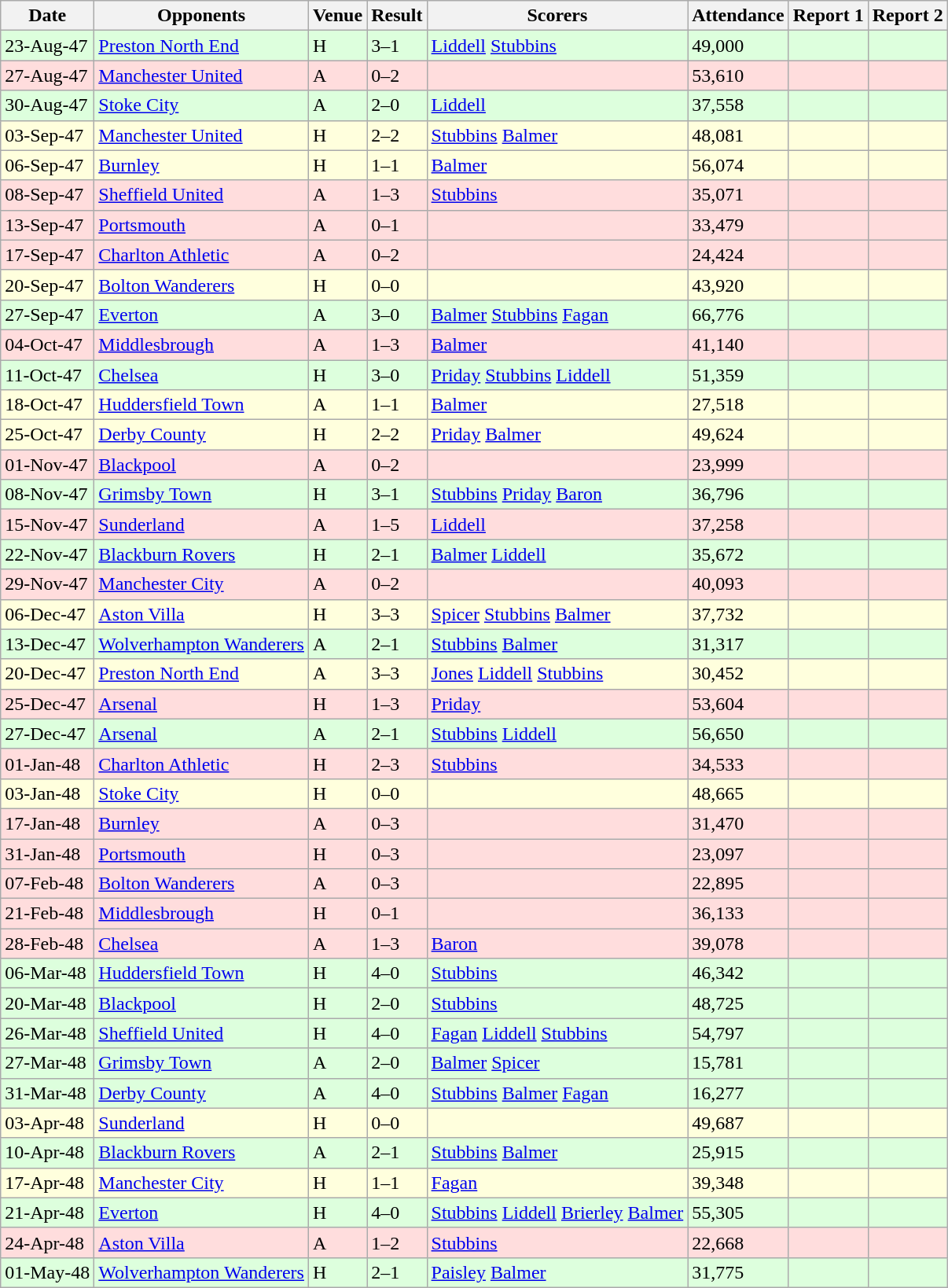<table class=wikitable>
<tr>
<th>Date</th>
<th>Opponents</th>
<th>Venue</th>
<th>Result</th>
<th>Scorers</th>
<th>Attendance</th>
<th>Report 1</th>
<th>Report 2</th>
</tr>
<tr bgcolor="#ddffdd">
<td>23-Aug-47</td>
<td><a href='#'>Preston North End</a></td>
<td>H</td>
<td>3–1</td>
<td><a href='#'>Liddell</a>  <a href='#'>Stubbins</a> </td>
<td>49,000</td>
<td></td>
<td></td>
</tr>
<tr bgcolor="#ffdddd">
<td>27-Aug-47</td>
<td><a href='#'>Manchester United</a></td>
<td>A</td>
<td>0–2</td>
<td></td>
<td>53,610</td>
<td></td>
<td></td>
</tr>
<tr bgcolor="#ddffdd">
<td>30-Aug-47</td>
<td><a href='#'>Stoke City</a></td>
<td>A</td>
<td>2–0</td>
<td><a href='#'>Liddell</a> </td>
<td>37,558</td>
<td></td>
<td></td>
</tr>
<tr bgcolor="#ffffdd">
<td>03-Sep-47</td>
<td><a href='#'>Manchester United</a></td>
<td>H</td>
<td>2–2</td>
<td><a href='#'>Stubbins</a>  <a href='#'>Balmer</a> </td>
<td>48,081</td>
<td></td>
<td></td>
</tr>
<tr bgcolor="#ffffdd">
<td>06-Sep-47</td>
<td><a href='#'>Burnley</a></td>
<td>H</td>
<td>1–1</td>
<td><a href='#'>Balmer</a> </td>
<td>56,074</td>
<td></td>
<td></td>
</tr>
<tr bgcolor="#ffdddd">
<td>08-Sep-47</td>
<td><a href='#'>Sheffield United</a></td>
<td>A</td>
<td>1–3</td>
<td><a href='#'>Stubbins</a> </td>
<td>35,071</td>
<td></td>
<td></td>
</tr>
<tr bgcolor="#ffdddd">
<td>13-Sep-47</td>
<td><a href='#'>Portsmouth</a></td>
<td>A</td>
<td>0–1</td>
<td></td>
<td>33,479</td>
<td></td>
<td></td>
</tr>
<tr bgcolor="#ffdddd">
<td>17-Sep-47</td>
<td><a href='#'>Charlton Athletic</a></td>
<td>A</td>
<td>0–2</td>
<td></td>
<td>24,424</td>
<td></td>
<td></td>
</tr>
<tr bgcolor="#ffffdd">
<td>20-Sep-47</td>
<td><a href='#'>Bolton Wanderers</a></td>
<td>H</td>
<td>0–0</td>
<td></td>
<td>43,920</td>
<td></td>
<td></td>
</tr>
<tr bgcolor="#ddffdd">
<td>27-Sep-47</td>
<td><a href='#'>Everton</a></td>
<td>A</td>
<td>3–0</td>
<td><a href='#'>Balmer</a>  <a href='#'>Stubbins</a>  <a href='#'>Fagan</a> </td>
<td>66,776</td>
<td></td>
<td></td>
</tr>
<tr bgcolor="#ffdddd">
<td>04-Oct-47</td>
<td><a href='#'>Middlesbrough</a></td>
<td>A</td>
<td>1–3</td>
<td><a href='#'>Balmer</a> </td>
<td>41,140</td>
<td></td>
<td></td>
</tr>
<tr bgcolor="#ddffdd">
<td>11-Oct-47</td>
<td><a href='#'>Chelsea</a></td>
<td>H</td>
<td>3–0</td>
<td><a href='#'>Priday</a>  <a href='#'>Stubbins</a> <a href='#'>Liddell</a> </td>
<td>51,359</td>
<td></td>
<td></td>
</tr>
<tr bgcolor="#ffffdd">
<td>18-Oct-47</td>
<td><a href='#'>Huddersfield Town</a></td>
<td>A</td>
<td>1–1</td>
<td><a href='#'>Balmer</a> </td>
<td>27,518</td>
<td></td>
<td></td>
</tr>
<tr bgcolor="#ffffdd">
<td>25-Oct-47</td>
<td><a href='#'>Derby County</a></td>
<td>H</td>
<td>2–2</td>
<td><a href='#'>Priday</a>  <a href='#'>Balmer</a> </td>
<td>49,624</td>
<td></td>
<td></td>
</tr>
<tr bgcolor="#ffdddd">
<td>01-Nov-47</td>
<td><a href='#'>Blackpool</a></td>
<td>A</td>
<td>0–2</td>
<td></td>
<td>23,999</td>
<td></td>
<td></td>
</tr>
<tr bgcolor="#ddffdd">
<td>08-Nov-47</td>
<td><a href='#'>Grimsby Town</a></td>
<td>H</td>
<td>3–1</td>
<td><a href='#'>Stubbins</a>  <a href='#'>Priday</a>  <a href='#'>Baron</a> </td>
<td>36,796</td>
<td></td>
<td></td>
</tr>
<tr bgcolor="#ffdddd">
<td>15-Nov-47</td>
<td><a href='#'>Sunderland</a></td>
<td>A</td>
<td>1–5</td>
<td><a href='#'>Liddell</a> </td>
<td>37,258</td>
<td></td>
<td></td>
</tr>
<tr bgcolor="#ddffdd">
<td>22-Nov-47</td>
<td><a href='#'>Blackburn Rovers</a></td>
<td>H</td>
<td>2–1</td>
<td><a href='#'>Balmer</a>  <a href='#'>Liddell</a> </td>
<td>35,672</td>
<td></td>
<td></td>
</tr>
<tr bgcolor="#ffdddd">
<td>29-Nov-47</td>
<td><a href='#'>Manchester City</a></td>
<td>A</td>
<td>0–2</td>
<td></td>
<td>40,093</td>
<td></td>
<td></td>
</tr>
<tr bgcolor="#ffffdd">
<td>06-Dec-47</td>
<td><a href='#'>Aston Villa</a></td>
<td>H</td>
<td>3–3</td>
<td><a href='#'>Spicer</a> <a href='#'>Stubbins</a> <a href='#'>Balmer</a> </td>
<td>37,732</td>
<td></td>
<td></td>
</tr>
<tr bgcolor="#ddffdd">
<td>13-Dec-47</td>
<td><a href='#'>Wolverhampton Wanderers</a></td>
<td>A</td>
<td>2–1</td>
<td><a href='#'>Stubbins</a>  <a href='#'>Balmer</a> </td>
<td>31,317</td>
<td></td>
<td></td>
</tr>
<tr bgcolor="#ffffdd">
<td>20-Dec-47</td>
<td><a href='#'>Preston North End</a></td>
<td>A</td>
<td>3–3</td>
<td><a href='#'>Jones</a>  <a href='#'>Liddell</a>  <a href='#'>Stubbins</a> </td>
<td>30,452</td>
<td></td>
<td></td>
</tr>
<tr bgcolor="#ffdddd">
<td>25-Dec-47</td>
<td><a href='#'>Arsenal</a></td>
<td>H</td>
<td>1–3</td>
<td><a href='#'>Priday</a> </td>
<td>53,604</td>
<td></td>
<td></td>
</tr>
<tr bgcolor="#ddffdd">
<td>27-Dec-47</td>
<td><a href='#'>Arsenal</a></td>
<td>A</td>
<td>2–1</td>
<td><a href='#'>Stubbins</a>  <a href='#'>Liddell</a> </td>
<td>56,650</td>
<td></td>
<td></td>
</tr>
<tr bgcolor="#ffdddd">
<td>01-Jan-48</td>
<td><a href='#'>Charlton Athletic</a></td>
<td>H</td>
<td>2–3</td>
<td><a href='#'>Stubbins</a> </td>
<td>34,533</td>
<td></td>
<td></td>
</tr>
<tr bgcolor="#ffffdd">
<td>03-Jan-48</td>
<td><a href='#'>Stoke City</a></td>
<td>H</td>
<td>0–0</td>
<td></td>
<td>48,665</td>
<td></td>
<td></td>
</tr>
<tr bgcolor="#ffdddd">
<td>17-Jan-48</td>
<td><a href='#'>Burnley</a></td>
<td>A</td>
<td>0–3</td>
<td></td>
<td>31,470</td>
<td></td>
<td></td>
</tr>
<tr bgcolor="#ffdddd">
<td>31-Jan-48</td>
<td><a href='#'>Portsmouth</a></td>
<td>H</td>
<td>0–3</td>
<td></td>
<td>23,097</td>
<td></td>
<td></td>
</tr>
<tr bgcolor="#ffdddd">
<td>07-Feb-48</td>
<td><a href='#'>Bolton Wanderers</a></td>
<td>A</td>
<td>0–3</td>
<td></td>
<td>22,895</td>
<td></td>
<td></td>
</tr>
<tr bgcolor="#ffdddd">
<td>21-Feb-48</td>
<td><a href='#'>Middlesbrough</a></td>
<td>H</td>
<td>0–1</td>
<td></td>
<td>36,133</td>
<td></td>
<td></td>
</tr>
<tr bgcolor="#ffdddd">
<td>28-Feb-48</td>
<td><a href='#'>Chelsea</a></td>
<td>A</td>
<td>1–3</td>
<td><a href='#'>Baron</a> </td>
<td>39,078</td>
<td></td>
<td></td>
</tr>
<tr bgcolor="#ddffdd">
<td>06-Mar-48</td>
<td><a href='#'>Huddersfield Town</a></td>
<td>H</td>
<td>4–0</td>
<td><a href='#'>Stubbins</a> </td>
<td>46,342</td>
<td></td>
<td></td>
</tr>
<tr bgcolor="#ddffdd">
<td>20-Mar-48</td>
<td><a href='#'>Blackpool</a></td>
<td>H</td>
<td>2–0</td>
<td><a href='#'>Stubbins</a> </td>
<td>48,725</td>
<td></td>
<td></td>
</tr>
<tr bgcolor="#ddffdd">
<td>26-Mar-48</td>
<td><a href='#'>Sheffield United</a></td>
<td>H</td>
<td>4–0</td>
<td><a href='#'>Fagan</a>  <a href='#'>Liddell</a>  <a href='#'>Stubbins</a> </td>
<td>54,797</td>
<td></td>
<td></td>
</tr>
<tr bgcolor="#ddffdd">
<td>27-Mar-48</td>
<td><a href='#'>Grimsby Town</a></td>
<td>A</td>
<td>2–0</td>
<td><a href='#'>Balmer</a>  <a href='#'>Spicer</a> </td>
<td>15,781</td>
<td></td>
<td></td>
</tr>
<tr bgcolor="#ddffdd">
<td>31-Mar-48</td>
<td><a href='#'>Derby County</a></td>
<td>A</td>
<td>4–0</td>
<td><a href='#'>Stubbins</a>  <a href='#'>Balmer</a>  <a href='#'>Fagan</a> </td>
<td>16,277</td>
<td></td>
<td></td>
</tr>
<tr bgcolor="#ffffdd">
<td>03-Apr-48</td>
<td><a href='#'>Sunderland</a></td>
<td>H</td>
<td>0–0</td>
<td></td>
<td>49,687</td>
<td></td>
<td></td>
</tr>
<tr bgcolor="#ddffdd">
<td>10-Apr-48</td>
<td><a href='#'>Blackburn Rovers</a></td>
<td>A</td>
<td>2–1</td>
<td><a href='#'>Stubbins</a>  <a href='#'>Balmer</a> </td>
<td>25,915</td>
<td></td>
<td></td>
</tr>
<tr bgcolor="#ffffdd">
<td>17-Apr-48</td>
<td><a href='#'>Manchester City</a></td>
<td>H</td>
<td>1–1</td>
<td><a href='#'>Fagan</a> </td>
<td>39,348</td>
<td></td>
<td></td>
</tr>
<tr bgcolor="#ddffdd">
<td>21-Apr-48</td>
<td><a href='#'>Everton</a></td>
<td>H</td>
<td>4–0</td>
<td><a href='#'>Stubbins</a>  <a href='#'>Liddell</a>  <a href='#'>Brierley</a>  <a href='#'>Balmer</a> </td>
<td>55,305</td>
<td></td>
<td></td>
</tr>
<tr bgcolor="#ffdddd">
<td>24-Apr-48</td>
<td><a href='#'>Aston Villa</a></td>
<td>A</td>
<td>1–2</td>
<td><a href='#'>Stubbins</a> </td>
<td>22,668</td>
<td></td>
<td></td>
</tr>
<tr bgcolor="#ddffdd">
<td>01-May-48</td>
<td><a href='#'>Wolverhampton Wanderers</a></td>
<td>H</td>
<td>2–1</td>
<td><a href='#'>Paisley</a>  <a href='#'>Balmer</a> </td>
<td>31,775</td>
<td></td>
<td></td>
</tr>
</table>
